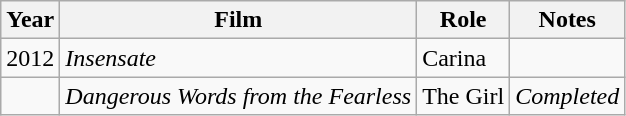<table class="wikitable sortable">
<tr>
<th>Year</th>
<th>Film</th>
<th>Role</th>
<th class="unsortable">Notes</th>
</tr>
<tr>
<td>2012</td>
<td><em>Insensate</em></td>
<td>Carina</td>
<td></td>
</tr>
<tr>
<td></td>
<td><em>Dangerous Words from the Fearless</em></td>
<td>The Girl</td>
<td><em>Completed</em></td>
</tr>
</table>
